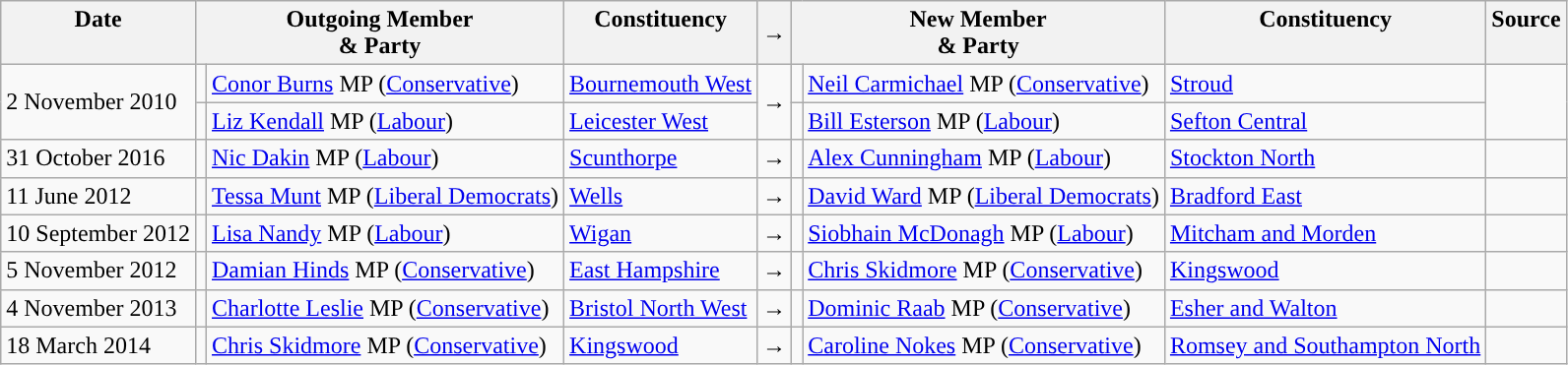<table class="wikitable">
<tr>
<th valign="top">Date</th>
<th colspan="2" valign="top">Outgoing Member<br>& Party</th>
<th valign="top">Constituency</th>
<th>→</th>
<th colspan="2" valign="top">New Member<br>& Party</th>
<th valign="top">Constituency</th>
<th valign="top">Source</th>
</tr>
<tr>
<td rowspan=2>2 November 2010</td>
<td style="color:inherit;background:"></td>
<td><a href='#'>Conor Burns</a> MP (<a href='#'>Conservative</a>)</td>
<td><a href='#'>Bournemouth West</a></td>
<td rowspan=2>→</td>
<td style="color:inherit;background:"></td>
<td><a href='#'>Neil Carmichael</a> MP (<a href='#'>Conservative</a>)</td>
<td><a href='#'>Stroud</a></td>
<td rowspan=2></td>
</tr>
<tr>
<td style="color:inherit;background:"></td>
<td><a href='#'>Liz Kendall</a> MP (<a href='#'>Labour</a>)</td>
<td><a href='#'>Leicester West</a></td>
<td style="color:inherit;background:"></td>
<td><a href='#'>Bill Esterson</a> MP (<a href='#'>Labour</a>)</td>
<td><a href='#'>Sefton Central</a></td>
</tr>
<tr>
<td>31 October 2016</td>
<td style="color:inherit;background:"></td>
<td><a href='#'>Nic Dakin</a> MP (<a href='#'>Labour</a>)</td>
<td><a href='#'>Scunthorpe</a></td>
<td>→</td>
<td style="color:inherit;background:"></td>
<td><a href='#'>Alex Cunningham</a> MP (<a href='#'>Labour</a>)</td>
<td><a href='#'>Stockton North</a></td>
<td></td>
</tr>
<tr>
<td>11 June 2012</td>
<td style="color:inherit;background:"></td>
<td><a href='#'>Tessa Munt</a> MP (<a href='#'>Liberal Democrats</a>)</td>
<td><a href='#'>Wells</a></td>
<td>→</td>
<td style="color:inherit;background:"></td>
<td><a href='#'>David Ward</a> MP (<a href='#'>Liberal Democrats</a>)</td>
<td><a href='#'>Bradford East</a></td>
<td></td>
</tr>
<tr>
<td>10 September 2012</td>
<td style="color:inherit;background:"></td>
<td><a href='#'>Lisa Nandy</a> MP (<a href='#'>Labour</a>)</td>
<td><a href='#'>Wigan</a></td>
<td>→</td>
<td style="color:inherit;background:"></td>
<td><a href='#'>Siobhain McDonagh</a> MP (<a href='#'>Labour</a>)</td>
<td><a href='#'>Mitcham and Morden</a></td>
<td></td>
</tr>
<tr>
<td>5 November 2012</td>
<td style="color:inherit;background:"></td>
<td><a href='#'>Damian Hinds</a> MP (<a href='#'>Conservative</a>)</td>
<td><a href='#'>East Hampshire</a></td>
<td>→</td>
<td style="color:inherit;background:"></td>
<td><a href='#'>Chris Skidmore</a> MP (<a href='#'>Conservative</a>)</td>
<td><a href='#'>Kingswood</a></td>
<td></td>
</tr>
<tr>
<td>4 November 2013</td>
<td style="color:inherit;background:"></td>
<td><a href='#'>Charlotte Leslie</a> MP (<a href='#'>Conservative</a>)</td>
<td><a href='#'>Bristol North West</a></td>
<td>→</td>
<td style="color:inherit;background:"></td>
<td><a href='#'>Dominic Raab</a> MP (<a href='#'>Conservative</a>)</td>
<td><a href='#'>Esher and Walton</a></td>
<td></td>
</tr>
<tr>
<td>18 March 2014</td>
<td style="color:inherit;background:"></td>
<td><a href='#'>Chris Skidmore</a> MP (<a href='#'>Conservative</a>)</td>
<td><a href='#'>Kingswood</a></td>
<td>→</td>
<td style="color:inherit;background:"></td>
<td><a href='#'>Caroline Nokes</a> MP (<a href='#'>Conservative</a>)</td>
<td><a href='#'>Romsey and Southampton North</a></td>
<td></td>
</tr>
</table>
